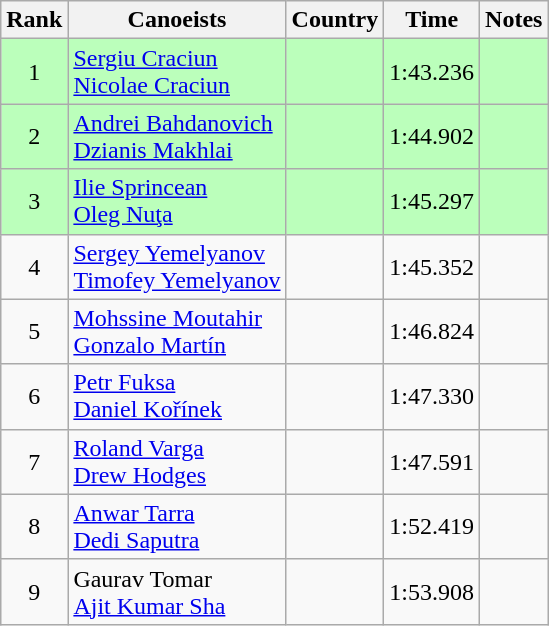<table class="wikitable" style="text-align:center">
<tr>
<th>Rank</th>
<th>Canoeists</th>
<th>Country</th>
<th>Time</th>
<th>Notes</th>
</tr>
<tr bgcolor=bbffbb>
<td>1</td>
<td align="left"><a href='#'>Sergiu Craciun</a><br><a href='#'>Nicolae Craciun</a></td>
<td align="left"></td>
<td>1:43.236</td>
<td></td>
</tr>
<tr bgcolor=bbffbb>
<td>2</td>
<td align="left"><a href='#'>Andrei Bahdanovich</a><br><a href='#'>Dzianis Makhlai</a></td>
<td align="left"></td>
<td>1:44.902</td>
<td></td>
</tr>
<tr bgcolor=bbffbb>
<td>3</td>
<td align="left"><a href='#'>Ilie Sprincean</a><br><a href='#'>Oleg Nuţa</a></td>
<td align="left"></td>
<td>1:45.297</td>
<td></td>
</tr>
<tr>
<td>4</td>
<td align="left"><a href='#'>Sergey Yemelyanov</a><br><a href='#'>Timofey Yemelyanov</a></td>
<td align="left"></td>
<td>1:45.352</td>
<td></td>
</tr>
<tr>
<td>5</td>
<td align="left"><a href='#'>Mohssine Moutahir</a><br><a href='#'>Gonzalo Martín</a></td>
<td align="left"></td>
<td>1:46.824</td>
<td></td>
</tr>
<tr>
<td>6</td>
<td align="left"><a href='#'>Petr Fuksa</a><br><a href='#'>Daniel Kořínek</a></td>
<td align="left"></td>
<td>1:47.330</td>
<td></td>
</tr>
<tr>
<td>7</td>
<td align="left"><a href='#'>Roland Varga</a><br><a href='#'>Drew Hodges</a></td>
<td align="left"></td>
<td>1:47.591</td>
<td></td>
</tr>
<tr>
<td>8</td>
<td align="left"><a href='#'>Anwar Tarra</a><br><a href='#'>Dedi Saputra</a></td>
<td align="left"></td>
<td>1:52.419</td>
<td></td>
</tr>
<tr>
<td>9</td>
<td align="left">Gaurav Tomar<br><a href='#'>Ajit Kumar Sha</a></td>
<td align="left"></td>
<td>1:53.908</td>
<td></td>
</tr>
</table>
